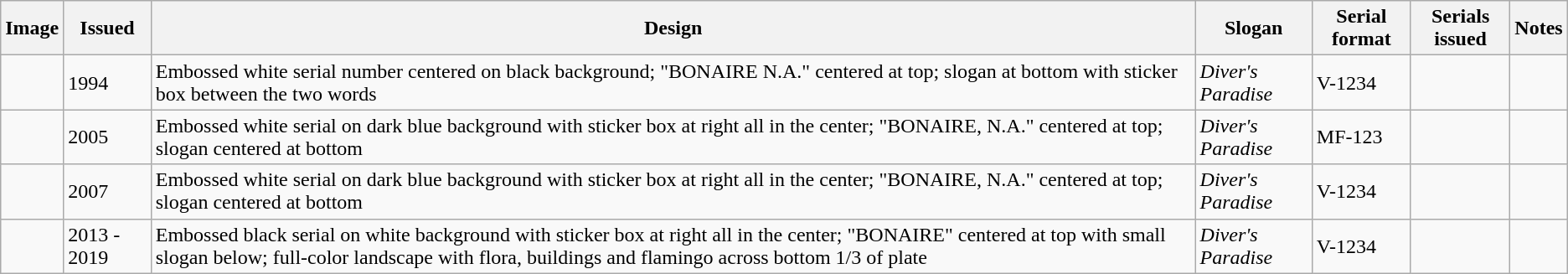<table class="wikitable">
<tr>
<th>Image</th>
<th>Issued</th>
<th>Design</th>
<th>Slogan</th>
<th>Serial format</th>
<th>Serials issued</th>
<th>Notes</th>
</tr>
<tr>
<td></td>
<td>1994</td>
<td>Embossed white serial number centered on black background; "BONAIRE N.A." centered at top; slogan at bottom with sticker box between the two words</td>
<td><em>Diver's Paradise</em></td>
<td>V-1234</td>
<td></td>
<td></td>
</tr>
<tr>
<td></td>
<td>2005</td>
<td>Embossed white serial on dark blue background with sticker box at right all in the center; "BONAIRE, N.A." centered at top; slogan centered at bottom</td>
<td><em>Diver's Paradise</em></td>
<td>MF-123</td>
<td></td>
<td></td>
</tr>
<tr>
<td></td>
<td>2007</td>
<td>Embossed white serial on dark blue background with sticker box at right all in the center; "BONAIRE, N.A." centered at top; slogan centered at bottom</td>
<td><em>Diver's Paradise</em></td>
<td>V-1234</td>
<td></td>
<td></td>
</tr>
<tr>
<td></td>
<td>2013 - 2019</td>
<td>Embossed black serial on white background with sticker box at right all in the center; "BONAIRE" centered at top with small slogan below; full-color landscape with flora, buildings and flamingo across bottom 1/3 of plate</td>
<td><em>Diver's Paradise</em></td>
<td>V-1234</td>
<td></td>
<td></td>
</tr>
</table>
